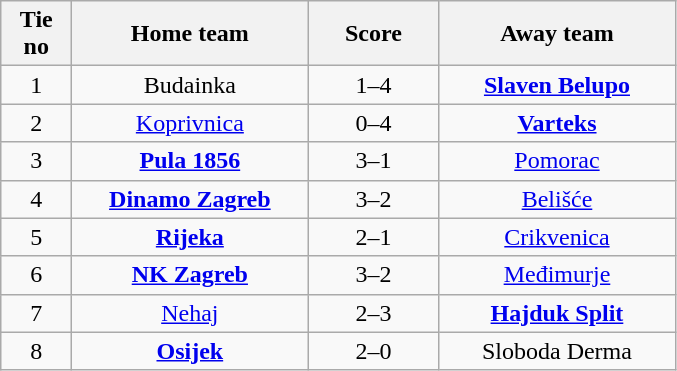<table class="wikitable" style="text-align: center">
<tr>
<th width=40>Tie no</th>
<th width=150>Home team</th>
<th width=80>Score</th>
<th width=150>Away team</th>
</tr>
<tr>
<td>1</td>
<td>Budainka</td>
<td>1–4</td>
<td><strong><a href='#'>Slaven Belupo</a></strong></td>
</tr>
<tr>
<td>2</td>
<td><a href='#'>Koprivnica</a></td>
<td>0–4</td>
<td><strong><a href='#'>Varteks</a></strong></td>
</tr>
<tr>
<td>3</td>
<td><strong><a href='#'>Pula 1856</a></strong></td>
<td>3–1</td>
<td><a href='#'>Pomorac</a></td>
</tr>
<tr>
<td>4</td>
<td><strong><a href='#'>Dinamo Zagreb</a></strong></td>
<td>3–2</td>
<td><a href='#'>Belišće</a></td>
</tr>
<tr>
<td>5</td>
<td><strong><a href='#'>Rijeka</a></strong></td>
<td>2–1</td>
<td><a href='#'>Crikvenica</a></td>
</tr>
<tr>
<td>6</td>
<td><strong><a href='#'>NK Zagreb</a></strong></td>
<td>3–2</td>
<td><a href='#'>Međimurje</a></td>
</tr>
<tr>
<td>7</td>
<td><a href='#'>Nehaj</a></td>
<td>2–3</td>
<td><strong><a href='#'>Hajduk Split</a></strong></td>
</tr>
<tr>
<td>8</td>
<td><strong><a href='#'>Osijek</a></strong></td>
<td>2–0</td>
<td>Sloboda Derma</td>
</tr>
</table>
